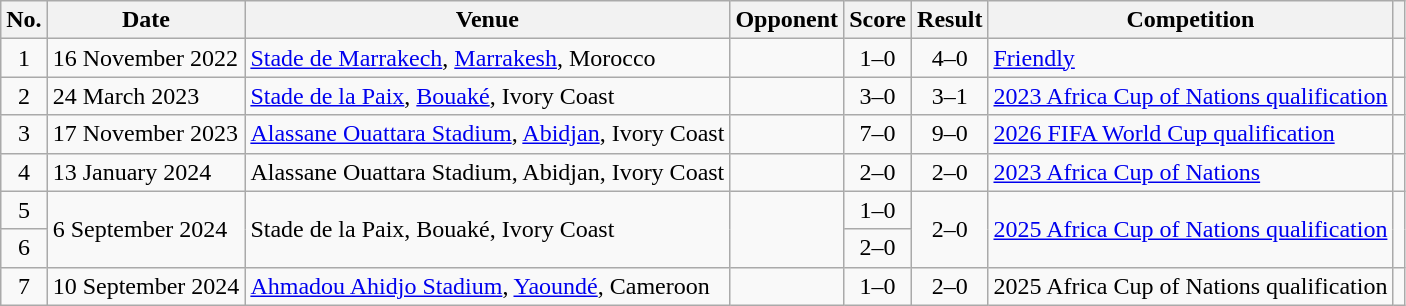<table class="wikitable sortable">
<tr>
<th scope="col">No.</th>
<th scope="col">Date</th>
<th scope="col">Venue</th>
<th scope="col">Opponent</th>
<th scope="col">Score</th>
<th scope="col">Result</th>
<th scope="col">Competition</th>
<th></th>
</tr>
<tr>
<td align="center">1</td>
<td>16 November 2022</td>
<td><a href='#'>Stade de Marrakech</a>, <a href='#'>Marrakesh</a>, Morocco</td>
<td></td>
<td align="center">1–0</td>
<td align="center">4–0</td>
<td><a href='#'>Friendly</a></td>
<td></td>
</tr>
<tr>
<td align="center">2</td>
<td>24 March 2023</td>
<td><a href='#'>Stade de la Paix</a>, <a href='#'>Bouaké</a>, Ivory Coast</td>
<td></td>
<td align="center">3–0</td>
<td align="center">3–1</td>
<td><a href='#'>2023 Africa Cup of Nations qualification</a></td>
<td></td>
</tr>
<tr>
<td align="center">3</td>
<td>17 November 2023</td>
<td><a href='#'>Alassane Ouattara Stadium</a>, <a href='#'>Abidjan</a>, Ivory Coast</td>
<td></td>
<td align="center">7–0</td>
<td align="center">9–0</td>
<td><a href='#'>2026 FIFA World Cup qualification</a></td>
<td></td>
</tr>
<tr>
<td align="center">4</td>
<td>13 January 2024</td>
<td>Alassane Ouattara Stadium, Abidjan, Ivory Coast</td>
<td></td>
<td align="center">2–0</td>
<td align="center">2–0</td>
<td><a href='#'>2023 Africa Cup of Nations</a></td>
<td></td>
</tr>
<tr>
<td align="center">5</td>
<td rowspan="2">6 September 2024</td>
<td rowspan="2">Stade de la Paix, Bouaké, Ivory Coast</td>
<td rowspan="2"></td>
<td align="center">1–0</td>
<td align="center" rowspan="2">2–0</td>
<td rowspan="2"><a href='#'>2025 Africa Cup of Nations qualification</a></td>
<td rowspan="2"></td>
</tr>
<tr>
<td align="center">6</td>
<td align="center">2–0</td>
</tr>
<tr>
<td align="center">7</td>
<td>10 September 2024</td>
<td><a href='#'>Ahmadou Ahidjo Stadium</a>, <a href='#'>Yaoundé</a>, Cameroon</td>
<td></td>
<td align="center">1–0</td>
<td align="center">2–0</td>
<td rowspan="2">2025 Africa Cup of Nations qualification</td>
<td rowspan="2"></td>
</tr>
</table>
